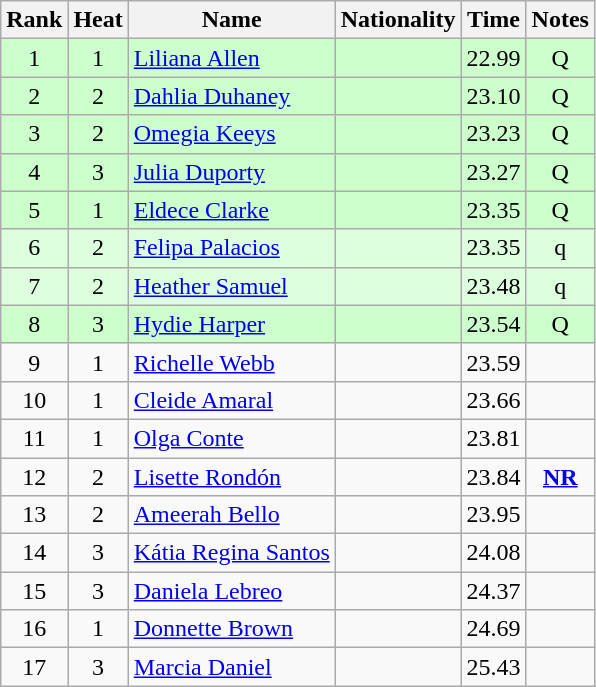<table class="wikitable sortable" style="text-align:center">
<tr>
<th>Rank</th>
<th>Heat</th>
<th>Name</th>
<th>Nationality</th>
<th>Time</th>
<th>Notes</th>
</tr>
<tr bgcolor=ccffcc>
<td>1</td>
<td>1</td>
<td align=left><a href='#'>Liliana Allen</a></td>
<td align=left></td>
<td>22.99</td>
<td>Q</td>
</tr>
<tr bgcolor=ccffcc>
<td>2</td>
<td>2</td>
<td align=left><a href='#'>Dahlia Duhaney</a></td>
<td align=left></td>
<td>23.10</td>
<td>Q</td>
</tr>
<tr bgcolor=ccffcc>
<td>3</td>
<td>2</td>
<td align=left><a href='#'>Omegia Keeys</a></td>
<td align=left></td>
<td>23.23</td>
<td>Q</td>
</tr>
<tr bgcolor=ccffcc>
<td>4</td>
<td>3</td>
<td align=left><a href='#'>Julia Duporty</a></td>
<td align=left></td>
<td>23.27</td>
<td>Q</td>
</tr>
<tr bgcolor=ccffcc>
<td>5</td>
<td>1</td>
<td align=left><a href='#'>Eldece Clarke</a></td>
<td align=left></td>
<td>23.35</td>
<td>Q</td>
</tr>
<tr bgcolor=ddffdd>
<td>6</td>
<td>2</td>
<td align=left><a href='#'>Felipa Palacios</a></td>
<td align=left></td>
<td>23.35</td>
<td>q</td>
</tr>
<tr bgcolor=ddffdd>
<td>7</td>
<td>2</td>
<td align=left><a href='#'>Heather Samuel</a></td>
<td align=left></td>
<td>23.48</td>
<td>q</td>
</tr>
<tr bgcolor=ccffcc>
<td>8</td>
<td>3</td>
<td align=left><a href='#'>Hydie Harper</a></td>
<td align=left></td>
<td>23.54</td>
<td>Q</td>
</tr>
<tr>
<td>9</td>
<td>1</td>
<td align=left><a href='#'>Richelle Webb</a></td>
<td align=left></td>
<td>23.59</td>
<td></td>
</tr>
<tr>
<td>10</td>
<td>1</td>
<td align=left><a href='#'>Cleide Amaral</a></td>
<td align=left></td>
<td>23.66</td>
<td></td>
</tr>
<tr>
<td>11</td>
<td>1</td>
<td align=left><a href='#'>Olga Conte</a></td>
<td align=left></td>
<td>23.81</td>
<td></td>
</tr>
<tr>
<td>12</td>
<td>2</td>
<td align=left><a href='#'>Lisette Rondón</a></td>
<td align=left></td>
<td>23.84</td>
<td><strong><a href='#'>NR</a></strong></td>
</tr>
<tr>
<td>13</td>
<td>2</td>
<td align=left><a href='#'>Ameerah Bello</a></td>
<td align=left></td>
<td>23.95</td>
<td></td>
</tr>
<tr>
<td>14</td>
<td>3</td>
<td align=left><a href='#'>Kátia Regina Santos</a></td>
<td align=left></td>
<td>24.08</td>
<td></td>
</tr>
<tr>
<td>15</td>
<td>3</td>
<td align=left><a href='#'>Daniela Lebreo</a></td>
<td align=left></td>
<td>24.37</td>
<td></td>
</tr>
<tr>
<td>16</td>
<td>1</td>
<td align=left><a href='#'>Donnette Brown</a></td>
<td align=left></td>
<td>24.69</td>
<td></td>
</tr>
<tr>
<td>17</td>
<td>3</td>
<td align=left><a href='#'>Marcia Daniel</a></td>
<td align=left></td>
<td>25.43</td>
<td></td>
</tr>
</table>
